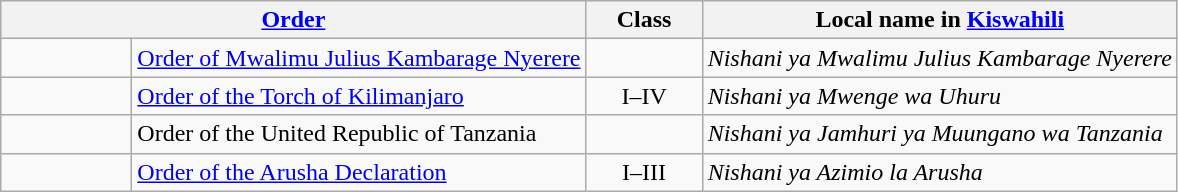<table class="wikitable" style="text-align:left;">
<tr ->
<th colspan=2><a href='#'>Order</a></th>
<th width="70px">Class</th>
<th>Local name in <a href='#'>Kiswahili</a></th>
</tr>
<tr>
<td width="80px"></td>
<td><a href='#'>Order of Mwalimu Julius Kambarage Nyerere</a></td>
<td></td>
<td><em>Nishani ya Mwalimu Julius Kambarage Nyerere</em></td>
</tr>
<tr>
<td width="80px"></td>
<td><a href='#'>Order of the Torch of Kilimanjaro</a></td>
<td align="center">I–IV</td>
<td><em>Nishani ya Mwenge wa Uhuru</em></td>
</tr>
<tr>
<td width="80px"></td>
<td>Order of the United Republic of Tanzania</td>
<td></td>
<td><em>Nishani ya Jamhuri ya Muungano wa Tanzania</em></td>
</tr>
<tr>
<td width="80px"></td>
<td><a href='#'>Order of the Arusha Declaration</a></td>
<td align="center">I–III</td>
<td><em>Nishani ya Azimio la Arusha</em></td>
</tr>
</table>
